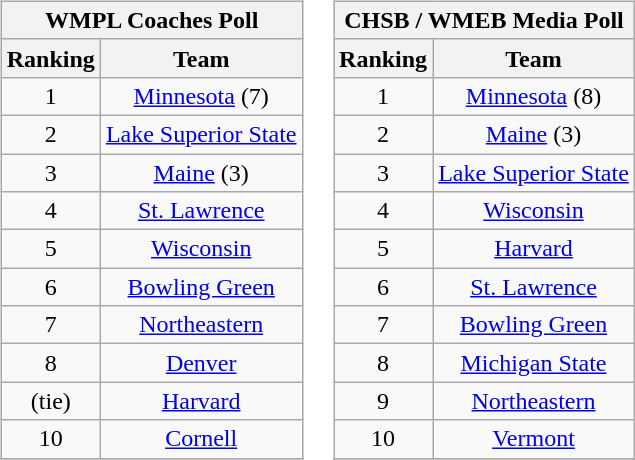<table>
<tr style="vertical-align:top;">
<td><br><table class="wikitable" style="text-align:center;">
<tr>
<th colspan=2><strong>WMPL Coaches Poll</strong></th>
</tr>
<tr>
<th>Ranking</th>
<th>Team</th>
</tr>
<tr>
<td>1</td>
<td><a href='#'>Minnesota</a> (7)</td>
</tr>
<tr>
<td>2</td>
<td><a href='#'>Lake Superior State</a></td>
</tr>
<tr>
<td>3</td>
<td><a href='#'>Maine</a> (3)</td>
</tr>
<tr>
<td>4</td>
<td><a href='#'>St. Lawrence</a></td>
</tr>
<tr>
<td>5</td>
<td><a href='#'>Wisconsin</a></td>
</tr>
<tr>
<td>6</td>
<td><a href='#'>Bowling Green</a></td>
</tr>
<tr>
<td>7</td>
<td><a href='#'>Northeastern</a></td>
</tr>
<tr>
<td>8</td>
<td><a href='#'>Denver</a></td>
</tr>
<tr>
<td>(tie)</td>
<td><a href='#'>Harvard</a></td>
</tr>
<tr>
<td>10</td>
<td><a href='#'>Cornell</a></td>
</tr>
<tr>
</tr>
</table>
</td>
<td><br><table class="wikitable" style="text-align:center;">
<tr>
<th colspan=2><strong>CHSB / WMEB Media Poll</strong></th>
</tr>
<tr>
<th>Ranking</th>
<th>Team</th>
</tr>
<tr>
<td>1</td>
<td><a href='#'>Minnesota</a> (8)</td>
</tr>
<tr>
<td>2</td>
<td><a href='#'>Maine</a> (3)</td>
</tr>
<tr>
<td>3</td>
<td><a href='#'>Lake Superior State</a></td>
</tr>
<tr>
<td>4</td>
<td><a href='#'>Wisconsin</a></td>
</tr>
<tr>
<td>5</td>
<td><a href='#'>Harvard</a></td>
</tr>
<tr>
<td>6</td>
<td><a href='#'>St. Lawrence</a></td>
</tr>
<tr>
<td>7</td>
<td><a href='#'>Bowling Green</a></td>
</tr>
<tr>
<td>8</td>
<td><a href='#'>Michigan State</a></td>
</tr>
<tr>
<td>9</td>
<td><a href='#'>Northeastern</a></td>
</tr>
<tr>
<td>10</td>
<td><a href='#'>Vermont</a></td>
</tr>
<tr>
</tr>
</table>
</td>
</tr>
</table>
